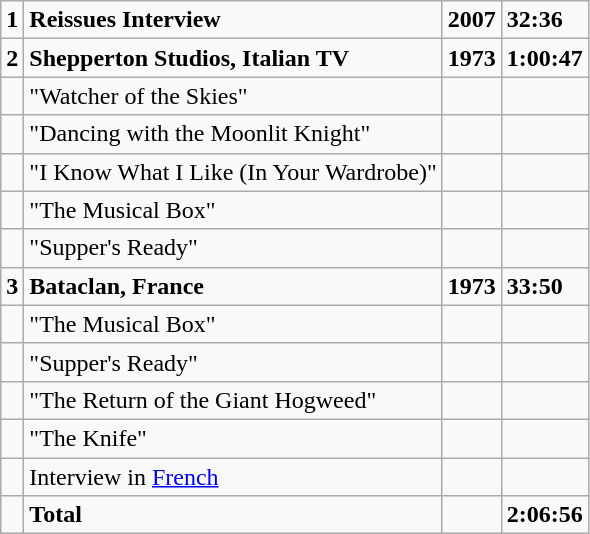<table class="wikitable">
<tr>
<td><strong>1</strong></td>
<td><strong>Reissues Interview</strong></td>
<td><strong>2007</strong></td>
<td><strong>32:36</strong></td>
</tr>
<tr>
<td><strong>2</strong></td>
<td><strong>Shepperton Studios, Italian TV</strong></td>
<td><strong>1973</strong></td>
<td><strong>1:00:47</strong></td>
</tr>
<tr>
<td></td>
<td>"Watcher of the Skies"</td>
<td></td>
<td></td>
</tr>
<tr>
<td></td>
<td>"Dancing with the Moonlit Knight"</td>
<td></td>
<td></td>
</tr>
<tr>
<td></td>
<td>"I Know What I Like (In Your Wardrobe)"</td>
<td></td>
<td></td>
</tr>
<tr>
<td></td>
<td>"The Musical Box"</td>
<td></td>
<td></td>
</tr>
<tr>
<td></td>
<td>"Supper's Ready"</td>
<td></td>
<td></td>
</tr>
<tr>
<td><strong>3</strong></td>
<td><strong>Bataclan, France</strong></td>
<td><strong>1973</strong></td>
<td><strong>33:50</strong></td>
</tr>
<tr>
<td></td>
<td>"The Musical Box"</td>
<td></td>
<td></td>
</tr>
<tr>
<td></td>
<td>"Supper's Ready"</td>
<td></td>
<td></td>
</tr>
<tr>
<td></td>
<td>"The Return of the Giant Hogweed"</td>
<td></td>
<td></td>
</tr>
<tr>
<td></td>
<td>"The Knife"</td>
<td></td>
<td></td>
</tr>
<tr>
<td></td>
<td>Interview in <a href='#'>French</a></td>
<td></td>
<td></td>
</tr>
<tr>
<td></td>
<td><strong>Total</strong></td>
<td></td>
<td><strong>2:06:56</strong></td>
</tr>
</table>
